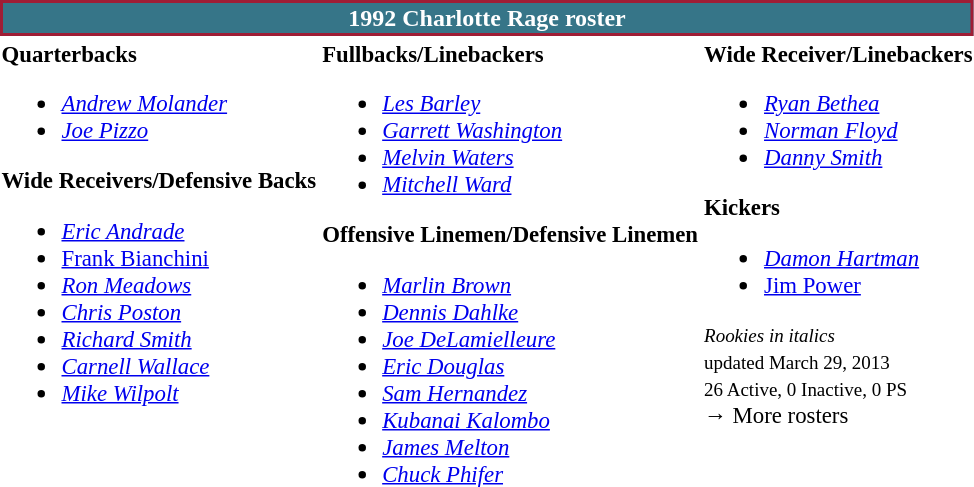<table class="toccolours" style="text-align: left;">
<tr>
<th colspan="7" style="background:#367588; border:2px solid #9F1D35; color:white; text-align:center;">1992 Charlotte Rage roster</th>
</tr>
<tr>
<td style="font-size: 95%;" valign="top"><strong>Quarterbacks</strong><br><ul><li> <em><a href='#'>Andrew Molander</a></em></li><li> <em><a href='#'>Joe Pizzo</a></em></li></ul><strong>Wide Receivers/Defensive Backs</strong><ul><li> <em><a href='#'>Eric Andrade</a></em></li><li> <a href='#'>Frank Bianchini</a></li><li> <em><a href='#'>Ron Meadows</a></em></li><li> <em><a href='#'>Chris Poston</a></em></li><li> <em><a href='#'>Richard Smith</a></em></li><li> <em><a href='#'>Carnell Wallace</a></em></li><li> <em><a href='#'>Mike Wilpolt</a></em></li></ul></td>
<td style="font-size: 95%;" valign="top"><strong>Fullbacks/Linebackers</strong><br><ul><li> <em><a href='#'>Les Barley</a></em></li><li> <em><a href='#'>Garrett Washington</a></em></li><li> <em><a href='#'>Melvin Waters</a></em></li><li> <em><a href='#'>Mitchell Ward</a></em></li></ul><strong>Offensive Linemen/Defensive Linemen</strong><ul><li> <em><a href='#'>Marlin Brown</a></em></li><li> <em><a href='#'>Dennis Dahlke</a></em></li><li> <em><a href='#'>Joe DeLamielleure</a></em></li><li> <em><a href='#'>Eric Douglas</a></em></li><li> <em><a href='#'>Sam Hernandez</a></em></li><li> <em><a href='#'>Kubanai Kalombo</a></em></li><li> <em><a href='#'>James Melton</a></em></li><li> <em><a href='#'>Chuck Phifer</a></em></li></ul></td>
<td style="font-size: 95%;" valign="top"><strong>Wide Receiver/Linebackers</strong><br><ul><li> <em><a href='#'>Ryan Bethea</a></em></li><li> <em><a href='#'>Norman Floyd</a></em></li><li> <em><a href='#'>Danny Smith</a></em></li></ul><strong>Kickers</strong><ul><li> <em><a href='#'>Damon Hartman</a></em></li><li> <a href='#'>Jim Power</a></li></ul><small><em>Rookies in italics</em></small><br>
 <small>updated March 29, 2013</small><br>
<small>26 Active, 0 Inactive, 0 PS</small><br>→ More rosters</td>
</tr>
<tr>
</tr>
</table>
